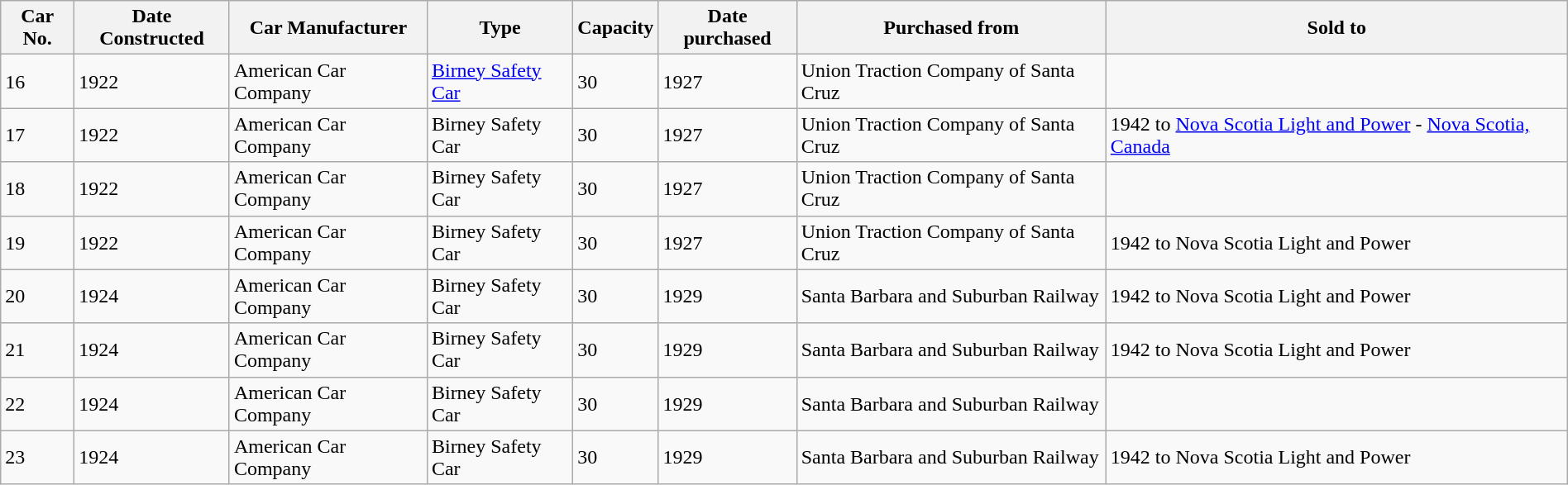<table class="wikitable" width=100%>
<tr>
<th>Car No.</th>
<th>Date Constructed</th>
<th>Car Manufacturer</th>
<th>Type</th>
<th>Capacity</th>
<th>Date purchased</th>
<th>Purchased from</th>
<th>Sold to</th>
</tr>
<tr>
<td>16</td>
<td>1922</td>
<td>American Car Company</td>
<td><a href='#'>Birney Safety Car</a></td>
<td>30</td>
<td>1927</td>
<td>Union Traction Company of Santa Cruz</td>
<td></td>
</tr>
<tr>
<td>17</td>
<td>1922</td>
<td>American Car Company</td>
<td>Birney Safety Car</td>
<td>30</td>
<td>1927</td>
<td>Union Traction Company of Santa Cruz</td>
<td>1942 to <a href='#'>Nova Scotia Light and Power</a> - <a href='#'>Nova Scotia, Canada</a></td>
</tr>
<tr>
<td>18</td>
<td>1922</td>
<td>American Car Company</td>
<td>Birney Safety Car</td>
<td>30</td>
<td>1927</td>
<td>Union Traction Company of Santa Cruz</td>
<td></td>
</tr>
<tr>
<td>19</td>
<td>1922</td>
<td>American Car Company</td>
<td>Birney Safety Car</td>
<td>30</td>
<td>1927</td>
<td>Union Traction Company of Santa Cruz</td>
<td>1942 to Nova Scotia Light and Power</td>
</tr>
<tr>
<td>20</td>
<td>1924</td>
<td>American Car Company</td>
<td>Birney Safety Car</td>
<td>30</td>
<td>1929</td>
<td>Santa Barbara and Suburban Railway</td>
<td>1942 to Nova Scotia Light and Power</td>
</tr>
<tr>
<td>21</td>
<td>1924</td>
<td>American Car Company</td>
<td>Birney Safety Car</td>
<td>30</td>
<td>1929</td>
<td>Santa Barbara and Suburban Railway</td>
<td>1942 to Nova Scotia Light and Power</td>
</tr>
<tr>
<td>22</td>
<td>1924</td>
<td>American Car Company</td>
<td>Birney Safety Car</td>
<td>30</td>
<td>1929</td>
<td>Santa Barbara and Suburban Railway</td>
<td></td>
</tr>
<tr>
<td>23</td>
<td>1924</td>
<td>American Car Company</td>
<td>Birney Safety Car</td>
<td>30</td>
<td>1929</td>
<td>Santa Barbara and Suburban Railway</td>
<td>1942 to Nova Scotia Light and Power</td>
</tr>
</table>
